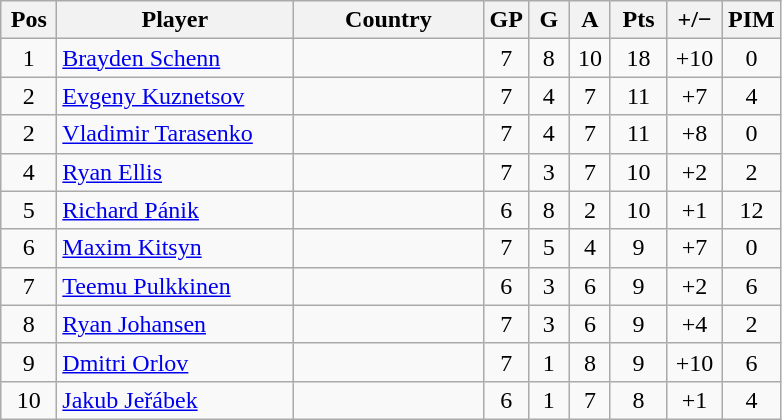<table class="wikitable sortable" style="text-align: center;">
<tr>
<th width=30>Pos</th>
<th width=150>Player</th>
<th width=120>Country</th>
<th width=20>GP</th>
<th width=20>G</th>
<th width=20>A</th>
<th width=30>Pts</th>
<th width=30>+/−</th>
<th width=30>PIM</th>
</tr>
<tr>
<td>1</td>
<td align=left><a href='#'>Brayden Schenn</a></td>
<td align=left></td>
<td>7</td>
<td>8</td>
<td>10</td>
<td>18</td>
<td>+10</td>
<td>0</td>
</tr>
<tr>
<td>2</td>
<td align=left><a href='#'>Evgeny Kuznetsov</a></td>
<td align=left></td>
<td>7</td>
<td>4</td>
<td>7</td>
<td>11</td>
<td>+7</td>
<td>4</td>
</tr>
<tr>
<td>2</td>
<td align=left><a href='#'>Vladimir Tarasenko</a></td>
<td align=left></td>
<td>7</td>
<td>4</td>
<td>7</td>
<td>11</td>
<td>+8</td>
<td>0</td>
</tr>
<tr>
<td>4</td>
<td align=left><a href='#'>Ryan Ellis</a></td>
<td align=left></td>
<td>7</td>
<td>3</td>
<td>7</td>
<td>10</td>
<td>+2</td>
<td>2</td>
</tr>
<tr>
<td>5</td>
<td align=left><a href='#'>Richard Pánik</a></td>
<td align=left></td>
<td>6</td>
<td>8</td>
<td>2</td>
<td>10</td>
<td>+1</td>
<td>12</td>
</tr>
<tr>
<td>6</td>
<td align=left><a href='#'>Maxim Kitsyn</a></td>
<td align=left></td>
<td>7</td>
<td>5</td>
<td>4</td>
<td>9</td>
<td>+7</td>
<td>0</td>
</tr>
<tr>
<td>7</td>
<td align=left><a href='#'>Teemu Pulkkinen</a></td>
<td align=left></td>
<td>6</td>
<td>3</td>
<td>6</td>
<td>9</td>
<td>+2</td>
<td>6</td>
</tr>
<tr>
<td>8</td>
<td align=left><a href='#'>Ryan Johansen</a></td>
<td align=left></td>
<td>7</td>
<td>3</td>
<td>6</td>
<td>9</td>
<td>+4</td>
<td>2</td>
</tr>
<tr>
<td>9</td>
<td align=left><a href='#'>Dmitri Orlov</a></td>
<td align=left></td>
<td>7</td>
<td>1</td>
<td>8</td>
<td>9</td>
<td>+10</td>
<td>6</td>
</tr>
<tr>
<td>10</td>
<td align=left><a href='#'>Jakub Jeřábek</a></td>
<td align=left></td>
<td>6</td>
<td>1</td>
<td>7</td>
<td>8</td>
<td>+1</td>
<td>4</td>
</tr>
</table>
